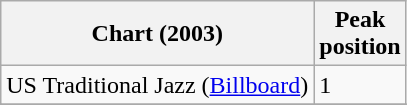<table class="wikitable">
<tr>
<th>Chart (2003)</th>
<th>Peak<br>position</th>
</tr>
<tr>
<td>US Traditional Jazz (<a href='#'>Billboard</a>)</td>
<td>1</td>
</tr>
<tr>
</tr>
<tr>
</tr>
<tr>
</tr>
</table>
